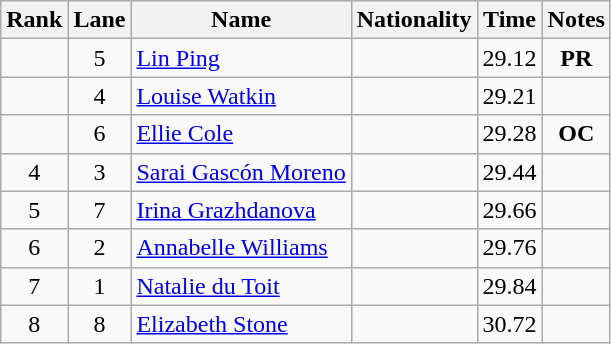<table class="wikitable">
<tr>
<th>Rank</th>
<th>Lane</th>
<th>Name</th>
<th>Nationality</th>
<th>Time</th>
<th>Notes</th>
</tr>
<tr>
<td align=center></td>
<td align=center>5</td>
<td><a href='#'>Lin Ping</a></td>
<td></td>
<td align=center>29.12</td>
<td align=center><strong>PR</strong></td>
</tr>
<tr>
<td align=center></td>
<td align=center>4</td>
<td><a href='#'>Louise Watkin</a></td>
<td></td>
<td align=center>29.21</td>
<td align=center></td>
</tr>
<tr>
<td align=center></td>
<td align=center>6</td>
<td><a href='#'>Ellie Cole</a></td>
<td></td>
<td align=center>29.28</td>
<td align=center><strong>OC</strong></td>
</tr>
<tr>
<td align=center>4</td>
<td align=center>3</td>
<td><a href='#'>Sarai Gascón Moreno</a></td>
<td></td>
<td align=center>29.44</td>
<td align=center></td>
</tr>
<tr>
<td align=center>5</td>
<td align=center>7</td>
<td><a href='#'>Irina Grazhdanova</a></td>
<td></td>
<td align=center>29.66</td>
<td align=center></td>
</tr>
<tr>
<td align=center>6</td>
<td align=center>2</td>
<td><a href='#'>Annabelle Williams</a></td>
<td></td>
<td align=center>29.76</td>
<td align=center></td>
</tr>
<tr>
<td align=center>7</td>
<td align=center>1</td>
<td><a href='#'>Natalie du Toit</a></td>
<td></td>
<td align=center>29.84</td>
<td align=center></td>
</tr>
<tr>
<td align=center>8</td>
<td align=center>8</td>
<td><a href='#'>Elizabeth Stone</a></td>
<td></td>
<td align=center>30.72</td>
<td align=center></td>
</tr>
</table>
